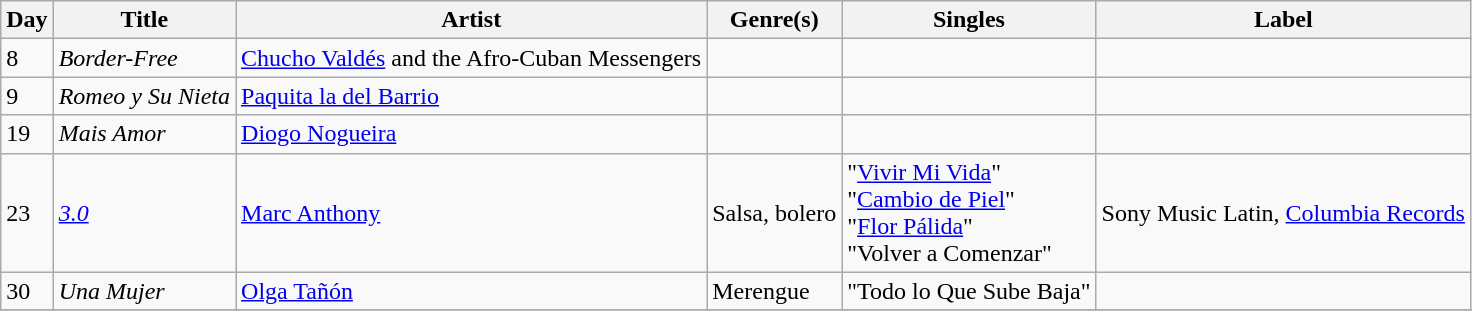<table class="wikitable sortable" style="text-align: left;">
<tr>
<th>Day</th>
<th>Title</th>
<th>Artist</th>
<th>Genre(s)</th>
<th>Singles</th>
<th>Label</th>
</tr>
<tr>
<td>8</td>
<td><em>Border-Free</em></td>
<td><a href='#'>Chucho Valdés</a> and the Afro-Cuban Messengers</td>
<td></td>
<td></td>
<td></td>
</tr>
<tr>
<td>9</td>
<td><em>Romeo y Su Nieta</em></td>
<td><a href='#'>Paquita la del Barrio</a></td>
<td></td>
<td></td>
<td></td>
</tr>
<tr>
<td>19</td>
<td><em>Mais Amor</em></td>
<td><a href='#'>Diogo Nogueira</a></td>
<td></td>
<td></td>
<td></td>
</tr>
<tr>
<td>23</td>
<td><em><a href='#'>3.0</a></em></td>
<td><a href='#'>Marc Anthony</a></td>
<td>Salsa, bolero</td>
<td>"<a href='#'>Vivir Mi Vida</a>"<br>"<a href='#'>Cambio de Piel</a>"<br>"<a href='#'>Flor Pálida</a>"<br>"Volver a Comenzar"</td>
<td>Sony Music Latin, <a href='#'>Columbia Records</a></td>
</tr>
<tr>
<td>30</td>
<td><em>Una Mujer</em></td>
<td><a href='#'>Olga Tañón</a></td>
<td>Merengue</td>
<td>"Todo lo Que Sube Baja"</td>
<td></td>
</tr>
<tr>
</tr>
</table>
